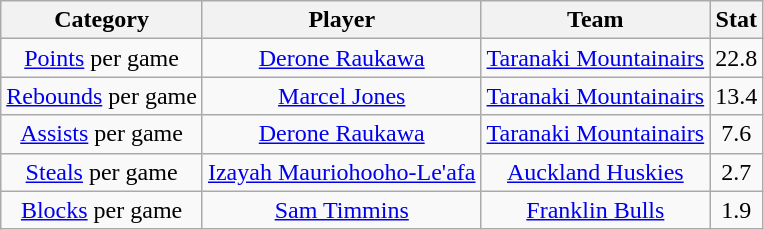<table class="wikitable" style="text-align:center">
<tr>
<th>Category</th>
<th>Player</th>
<th>Team</th>
<th>Stat</th>
</tr>
<tr>
<td><a href='#'>Points</a> per game</td>
<td><a href='#'>Derone Raukawa</a></td>
<td><a href='#'>Taranaki Mountainairs</a></td>
<td>22.8</td>
</tr>
<tr>
<td><a href='#'>Rebounds</a> per game</td>
<td><a href='#'>Marcel Jones</a></td>
<td><a href='#'>Taranaki Mountainairs</a></td>
<td>13.4</td>
</tr>
<tr>
<td><a href='#'>Assists</a> per game</td>
<td><a href='#'>Derone Raukawa</a></td>
<td><a href='#'>Taranaki Mountainairs</a></td>
<td>7.6</td>
</tr>
<tr>
<td><a href='#'>Steals</a> per game</td>
<td><a href='#'>Izayah Mauriohooho-Le'afa</a></td>
<td><a href='#'>Auckland Huskies</a></td>
<td>2.7</td>
</tr>
<tr>
<td><a href='#'>Blocks</a> per game</td>
<td><a href='#'>Sam Timmins</a></td>
<td><a href='#'>Franklin Bulls</a></td>
<td>1.9</td>
</tr>
</table>
